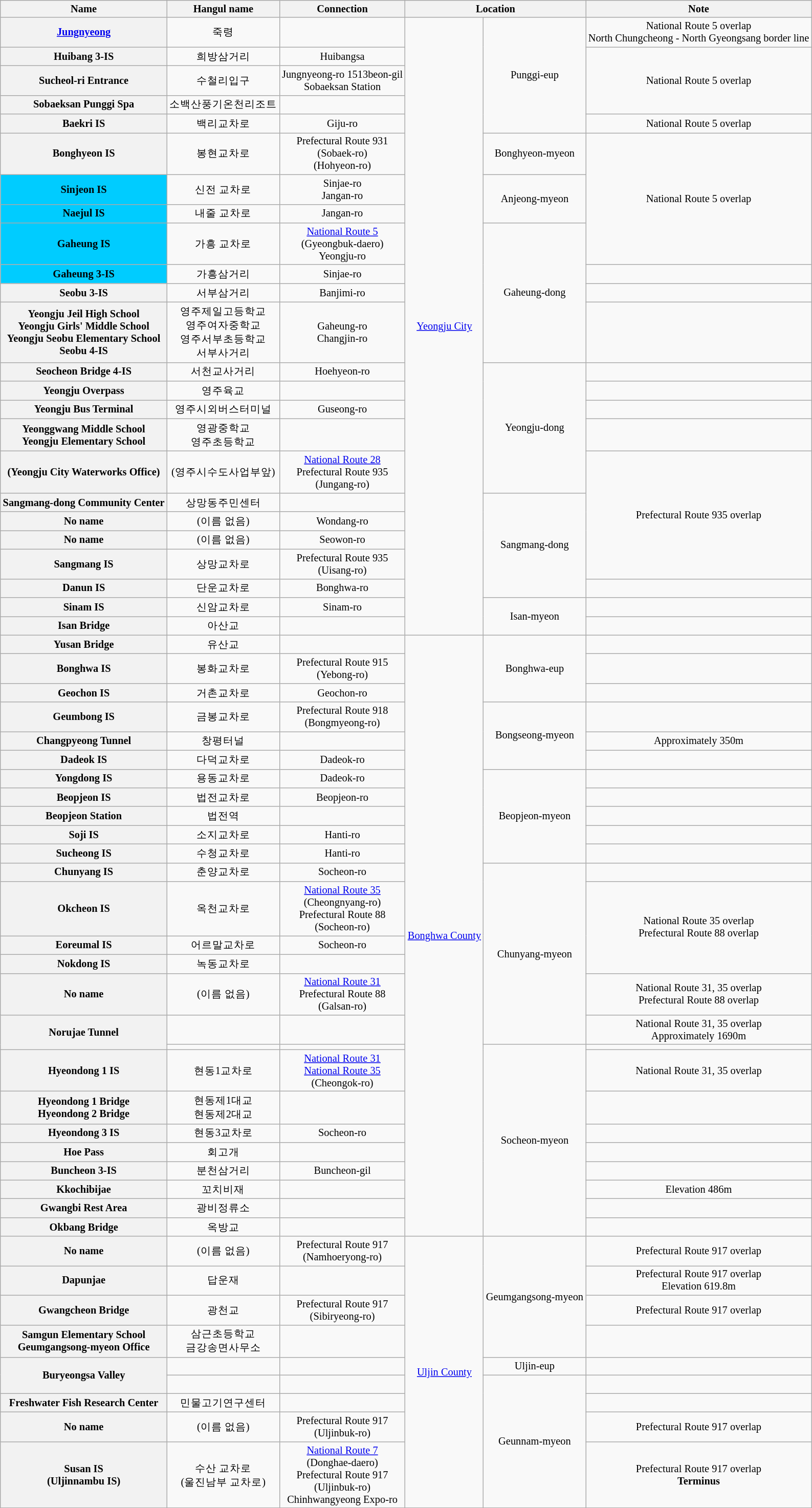<table class="wikitable" style="font-size: 85%; text-align: center;">
<tr>
<th>Name</th>
<th>Hangul name</th>
<th>Connection</th>
<th colspan="2">Location</th>
<th>Note</th>
</tr>
<tr>
<th><a href='#'>Jungnyeong</a></th>
<td>죽령</td>
<td></td>
<td rowspan=24><a href='#'>Yeongju City</a></td>
<td rowspan=5>Punggi-eup</td>
<td>National Route 5 overlap<br>North Chungcheong - North Gyeongsang border line</td>
</tr>
<tr>
<th>Huibang 3-IS</th>
<td>희방삼거리</td>
<td>Huibangsa</td>
<td rowspan=3>National Route 5 overlap</td>
</tr>
<tr>
<th>Sucheol-ri Entrance</th>
<td>수철리입구</td>
<td>Jungnyeong-ro 1513beon-gil<br>Sobaeksan Station</td>
</tr>
<tr>
<th>Sobaeksan Punggi Spa</th>
<td>소백산풍기온천리조트</td>
<td></td>
</tr>
<tr>
<th>Baekri IS</th>
<td>백리교차로</td>
<td>Giju-ro</td>
<td>National Route 5 overlap</td>
</tr>
<tr>
<th>Bonghyeon IS</th>
<td>봉현교차로</td>
<td>Prefectural Route 931<br>(Sobaek-ro)<br>(Hohyeon-ro)</td>
<td>Bonghyeon-myeon</td>
<td rowspan=4>National Route 5 overlap</td>
</tr>
<tr>
<th style="background-color: #00CCFF;">Sinjeon IS</th>
<td>신전 교차로</td>
<td>Sinjae-ro<br>Jangan-ro</td>
<td rowspan=2>Anjeong-myeon</td>
</tr>
<tr>
<th style="background-color: #00CCFF;">Naejul IS</th>
<td>내줄 교차로</td>
<td>Jangan-ro</td>
</tr>
<tr>
<th style="background-color: #00CCFF;">Gaheung IS</th>
<td>가흥 교차로</td>
<td><a href='#'>National Route 5</a><br>(Gyeongbuk-daero)<br>Yeongju-ro</td>
<td rowspan=4>Gaheung-dong</td>
</tr>
<tr>
<th style="background-color: #00CCFF;">Gaheung 3-IS</th>
<td>가흥삼거리</td>
<td>Sinjae-ro</td>
<td></td>
</tr>
<tr>
<th>Seobu 3-IS</th>
<td>서부삼거리</td>
<td>Banjimi-ro</td>
<td></td>
</tr>
<tr>
<th>Yeongju Jeil High School<br>Yeongju Girls' Middle School<br>Yeongju Seobu Elementary School<br>Seobu 4-IS</th>
<td>영주제일고등학교<br>영주여자중학교<br>영주서부초등학교<br>서부사거리</td>
<td>Gaheung-ro<br>Changjin-ro</td>
<td></td>
</tr>
<tr>
<th>Seocheon Bridge 4-IS</th>
<td>서천교사거리</td>
<td>Hoehyeon-ro</td>
<td rowspan=5>Yeongju-dong</td>
<td></td>
</tr>
<tr>
<th>Yeongju Overpass</th>
<td>영주육교</td>
<td></td>
<td></td>
</tr>
<tr>
<th>Yeongju Bus Terminal</th>
<td>영주시외버스터미널</td>
<td>Guseong-ro</td>
<td></td>
</tr>
<tr>
<th>Yeonggwang Middle School<br>Yeongju Elementary School</th>
<td>영광중학교<br>영주초등학교</td>
<td></td>
<td></td>
</tr>
<tr>
<th>(Yeongju City Waterworks Office)</th>
<td>(영주시수도사업부앞)</td>
<td><a href='#'>National Route 28</a><br>Prefectural Route 935<br>(Jungang-ro)</td>
<td rowspan=5>Prefectural Route 935 overlap</td>
</tr>
<tr>
<th>Sangmang-dong Community Center</th>
<td>상망동주민센터</td>
<td></td>
<td rowspan=5>Sangmang-dong</td>
</tr>
<tr>
<th>No name</th>
<td>(이름 없음)</td>
<td>Wondang-ro</td>
</tr>
<tr>
<th>No name</th>
<td>(이름 없음)</td>
<td>Seowon-ro</td>
</tr>
<tr>
<th>Sangmang IS</th>
<td>상망교차로</td>
<td>Prefectural Route 935<br>(Uisang-ro)</td>
</tr>
<tr>
<th>Danun IS</th>
<td>단운교차로</td>
<td>Bonghwa-ro</td>
<td></td>
</tr>
<tr>
<th>Sinam IS</th>
<td>신암교차로</td>
<td>Sinam-ro</td>
<td rowspan=2>Isan-myeon</td>
<td></td>
</tr>
<tr>
<th>Isan Bridge</th>
<td>아산교</td>
<td></td>
<td></td>
</tr>
<tr>
<th>Yusan Bridge</th>
<td>유산교</td>
<td></td>
<td rowspan=26><a href='#'>Bonghwa County</a></td>
<td rowspan=3>Bonghwa-eup</td>
<td></td>
</tr>
<tr>
<th>Bonghwa IS</th>
<td>봉화교차로</td>
<td>Prefectural Route 915<br>(Yebong-ro)</td>
<td></td>
</tr>
<tr>
<th>Geochon IS</th>
<td>거촌교차로</td>
<td>Geochon-ro</td>
<td></td>
</tr>
<tr>
<th>Geumbong IS</th>
<td>금봉교차로</td>
<td>Prefectural Route 918<br>(Bongmyeong-ro)</td>
<td rowspan=3>Bongseong-myeon</td>
<td></td>
</tr>
<tr>
<th>Changpyeong Tunnel</th>
<td>창평터널</td>
<td></td>
<td>Approximately 350m</td>
</tr>
<tr>
<th>Dadeok IS</th>
<td>다덕교차로</td>
<td>Dadeok-ro</td>
<td></td>
</tr>
<tr>
<th>Yongdong IS</th>
<td>용동교차로</td>
<td>Dadeok-ro</td>
<td rowspan=5>Beopjeon-myeon</td>
<td></td>
</tr>
<tr>
<th>Beopjeon IS</th>
<td>법전교차로</td>
<td>Beopjeon-ro</td>
<td></td>
</tr>
<tr>
<th>Beopjeon Station</th>
<td>법전역</td>
<td></td>
<td></td>
</tr>
<tr>
<th>Soji IS</th>
<td>소지교차로</td>
<td>Hanti-ro</td>
<td></td>
</tr>
<tr>
<th>Sucheong IS</th>
<td>수청교차로</td>
<td>Hanti-ro</td>
<td></td>
</tr>
<tr>
<th>Chunyang IS</th>
<td>춘양교차로</td>
<td>Socheon-ro</td>
<td rowspan=6>Chunyang-myeon</td>
<td></td>
</tr>
<tr>
<th>Okcheon IS</th>
<td>옥천교차로</td>
<td><a href='#'>National Route 35</a><br>(Cheongnyang-ro)<br>Prefectural Route 88<br>(Socheon-ro)</td>
<td rowspan=3>National Route 35 overlap<br>Prefectural Route 88 overlap</td>
</tr>
<tr>
<th>Eoreumal IS</th>
<td>어르말교차로</td>
<td>Socheon-ro</td>
</tr>
<tr>
<th>Nokdong IS</th>
<td>녹동교차로</td>
<td></td>
</tr>
<tr>
<th>No name</th>
<td>(이름 없음)</td>
<td><a href='#'>National Route 31</a><br>Prefectural Route 88<br>(Galsan-ro)</td>
<td>National Route 31, 35 overlap<br>Prefectural Route 88 overlap</td>
</tr>
<tr>
<th rowspan=2>Norujae Tunnel</th>
<td></td>
<td></td>
<td>National Route 31, 35 overlap<br>Approximately 1690m</td>
</tr>
<tr>
<td></td>
<td></td>
<td rowspan=9>Socheon-myeon</td>
<td></td>
</tr>
<tr>
<th>Hyeondong 1 IS</th>
<td>현동1교차로</td>
<td><a href='#'>National Route 31</a><br><a href='#'>National Route 35</a><br>(Cheongok-ro)</td>
<td>National Route 31, 35 overlap</td>
</tr>
<tr>
<th>Hyeondong 1 Bridge<br>Hyeondong 2 Bridge</th>
<td>현동제1대교<br>현동제2대교</td>
<td></td>
<td></td>
</tr>
<tr>
<th>Hyeondong 3 IS</th>
<td>현동3교차로</td>
<td>Socheon-ro</td>
<td></td>
</tr>
<tr>
<th>Hoe Pass</th>
<td>회고개</td>
<td></td>
<td></td>
</tr>
<tr>
<th>Buncheon 3-IS</th>
<td>분천삼거리</td>
<td>Buncheon-gil</td>
<td></td>
</tr>
<tr>
<th>Kkochibijae</th>
<td>꼬치비재</td>
<td></td>
<td>Elevation 486m</td>
</tr>
<tr>
<th>Gwangbi Rest Area</th>
<td>광비정류소</td>
<td></td>
<td></td>
</tr>
<tr>
<th>Okbang Bridge</th>
<td>옥방교</td>
<td></td>
<td></td>
</tr>
<tr>
<th>No name</th>
<td>(이름 없음)</td>
<td>Prefectural Route 917<br>(Namhoeryong-ro)</td>
<td rowspan=9><a href='#'>Uljin County</a></td>
<td rowspan=4>Geumgangsong-myeon</td>
<td>Prefectural Route 917 overlap</td>
</tr>
<tr>
<th>Dapunjae</th>
<td>답운재</td>
<td></td>
<td>Prefectural Route 917 overlap<br>Elevation 619.8m</td>
</tr>
<tr>
<th>Gwangcheon Bridge</th>
<td>광천교</td>
<td>Prefectural Route 917<br>(Sibiryeong-ro)</td>
<td>Prefectural Route 917 overlap</td>
</tr>
<tr>
<th>Samgun Elementary School<br>Geumgangsong-myeon Office</th>
<td>삼근초등학교<br>금강송면사무소</td>
<td></td>
<td></td>
</tr>
<tr>
<th rowspan=2>Buryeongsa Valley</th>
<td></td>
<td></td>
<td>Uljin-eup</td>
<td></td>
</tr>
<tr>
<td></td>
<td>　</td>
<td rowspan=4>Geunnam-myeon</td>
<td>　</td>
</tr>
<tr>
<th>Freshwater Fish Research Center</th>
<td>민물고기연구센터</td>
<td></td>
<td></td>
</tr>
<tr>
<th>No name</th>
<td>(이름 없음)</td>
<td>Prefectural Route 917<br>(Uljinbuk-ro)</td>
<td>Prefectural Route 917 overlap</td>
</tr>
<tr>
<th>Susan IS<br>(Uljinnambu IS)</th>
<td>수산 교차로<br>(울진남부 교차로)</td>
<td><a href='#'>National Route 7</a><br>(Donghae-daero)<br>Prefectural Route 917<br>(Uljinbuk-ro)<br>Chinhwangyeong Expo-ro</td>
<td>Prefectural Route 917 overlap<br><strong>Terminus</strong></td>
</tr>
<tr>
</tr>
</table>
